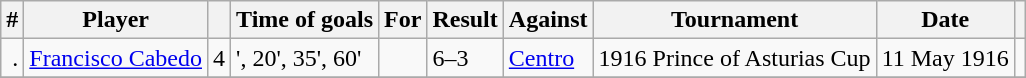<table class="wikitable plainrowheaders sortable">
<tr>
<th scope=col>#</th>
<th scope=col>Player</th>
<th scope=col></th>
<th scope=col>Time of goals</th>
<th scope=col>For</th>
<th scope=col>Result</th>
<th scope=col>Against</th>
<th scope=col>Tournament</th>
<th scope=col>Date</th>
<th scope=col class=unsortable></th>
</tr>
<tr>
<td align="right">.</td>
<td><a href='#'>Francisco Cabedo</a></td>
<td align="center">4</td>
<td>', 20', 35', 60'</td>
<td></td>
<td>6–3</td>
<td> <a href='#'>Centro</a></td>
<td>1916 Prince of Asturias Cup</td>
<td>11 May 1916</td>
<td></td>
</tr>
<tr>
</tr>
</table>
